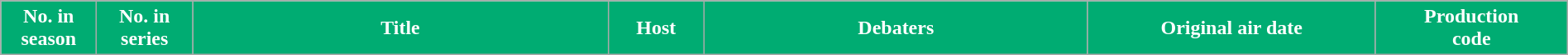<table class="wikitable plainrowheaders" width="100%">
<tr style="color:white">
<th style="background:#00AC72; width:6%;">No. in<br>season</th>
<th style="background:#00AC72; width:6%;">No. in<br>series</th>
<th style="background:#00AC72; width:26%;">Title</th>
<th style="background:#00AC72; width:6%;">Host</th>
<th style="background:#00AC72; width:24%;">Debaters</th>
<th style="background:#00AC72; width:18%;">Original air date</th>
<th style="background:#00AC72; width:12%;">Production<br>code<br>
































</th>
</tr>
</table>
